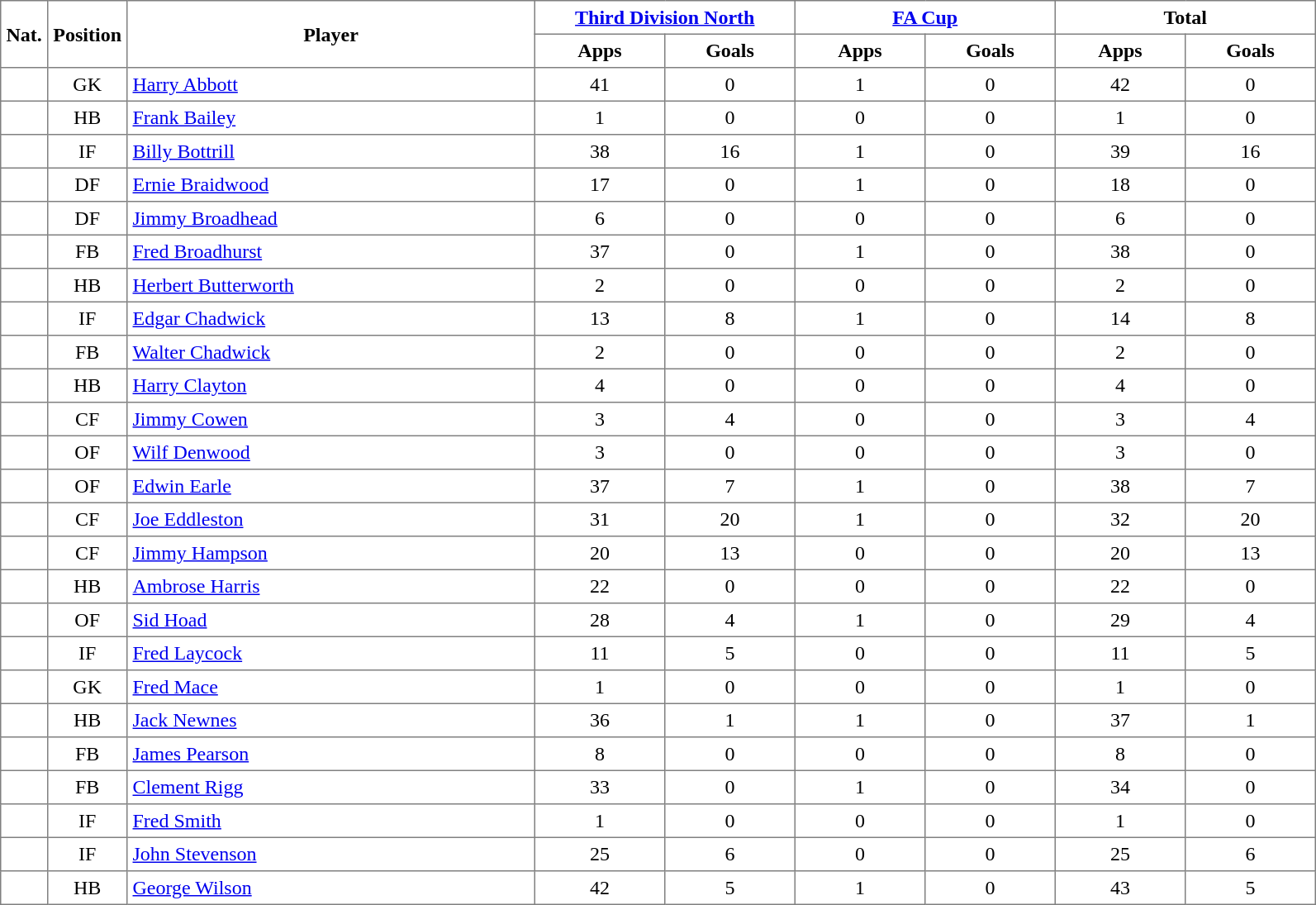<table class="toccolours" border="1" cellpadding="4" cellspacing="0" style="text-align:center; border-collapse: collapse; margin:0;">
<tr>
<th rowspan=2>Nat.</th>
<th rowspan=2>Position</th>
<th rowspan=2 style="width:20em">Player</th>
<th colspan=2 style="width:12em"><a href='#'>Third Division North</a></th>
<th colspan=2 style="width:12em"><a href='#'>FA Cup</a></th>
<th colspan=2 style="width:12em">Total</th>
</tr>
<tr>
<th style="width:6em">Apps</th>
<th style="width:6em">Goals</th>
<th style="width:6em">Apps</th>
<th style="width:6em">Goals</th>
<th style="width:6em">Apps</th>
<th style="width:6em">Goals</th>
</tr>
<tr>
<td></td>
<td>GK</td>
<td align="left"><a href='#'>Harry Abbott</a></td>
<td>41</td>
<td>0</td>
<td>1</td>
<td>0</td>
<td>42</td>
<td>0</td>
</tr>
<tr>
<td></td>
<td>HB</td>
<td align="left"><a href='#'>Frank Bailey</a></td>
<td>1</td>
<td>0</td>
<td>0</td>
<td>0</td>
<td>1</td>
<td>0</td>
</tr>
<tr>
<td></td>
<td>IF</td>
<td align="left"><a href='#'>Billy Bottrill</a></td>
<td>38</td>
<td>16</td>
<td>1</td>
<td>0</td>
<td>39</td>
<td>16</td>
</tr>
<tr>
<td></td>
<td>DF</td>
<td align="left"><a href='#'>Ernie Braidwood</a></td>
<td>17</td>
<td>0</td>
<td>1</td>
<td>0</td>
<td>18</td>
<td>0</td>
</tr>
<tr>
<td></td>
<td>DF</td>
<td align="left"><a href='#'>Jimmy Broadhead</a></td>
<td>6</td>
<td>0</td>
<td>0</td>
<td>0</td>
<td>6</td>
<td>0</td>
</tr>
<tr>
<td></td>
<td>FB</td>
<td align="left"><a href='#'>Fred Broadhurst</a></td>
<td>37</td>
<td>0</td>
<td>1</td>
<td>0</td>
<td>38</td>
<td>0</td>
</tr>
<tr>
<td></td>
<td>HB</td>
<td align="left"><a href='#'>Herbert Butterworth</a></td>
<td>2</td>
<td>0</td>
<td>0</td>
<td>0</td>
<td>2</td>
<td>0</td>
</tr>
<tr>
<td></td>
<td>IF</td>
<td align="left"><a href='#'>Edgar Chadwick</a></td>
<td>13</td>
<td>8</td>
<td>1</td>
<td>0</td>
<td>14</td>
<td>8</td>
</tr>
<tr>
<td></td>
<td>FB</td>
<td align="left"><a href='#'>Walter Chadwick</a></td>
<td>2</td>
<td>0</td>
<td>0</td>
<td>0</td>
<td>2</td>
<td>0</td>
</tr>
<tr>
<td></td>
<td>HB</td>
<td align="left"><a href='#'>Harry Clayton</a></td>
<td>4</td>
<td>0</td>
<td>0</td>
<td>0</td>
<td>4</td>
<td>0</td>
</tr>
<tr>
<td></td>
<td>CF</td>
<td align="left"><a href='#'>Jimmy Cowen</a></td>
<td>3</td>
<td>4</td>
<td>0</td>
<td>0</td>
<td>3</td>
<td>4</td>
</tr>
<tr>
<td></td>
<td>OF</td>
<td align="left"><a href='#'>Wilf Denwood</a></td>
<td>3</td>
<td>0</td>
<td>0</td>
<td>0</td>
<td>3</td>
<td>0</td>
</tr>
<tr>
<td></td>
<td>OF</td>
<td align="left"><a href='#'>Edwin Earle</a></td>
<td>37</td>
<td>7</td>
<td>1</td>
<td>0</td>
<td>38</td>
<td>7</td>
</tr>
<tr>
<td></td>
<td>CF</td>
<td align="left"><a href='#'>Joe Eddleston</a></td>
<td>31</td>
<td>20</td>
<td>1</td>
<td>0</td>
<td>32</td>
<td>20</td>
</tr>
<tr>
<td></td>
<td>CF</td>
<td align="left"><a href='#'>Jimmy Hampson</a></td>
<td>20</td>
<td>13</td>
<td>0</td>
<td>0</td>
<td>20</td>
<td>13</td>
</tr>
<tr>
<td></td>
<td>HB</td>
<td align="left"><a href='#'>Ambrose Harris</a></td>
<td>22</td>
<td>0</td>
<td>0</td>
<td>0</td>
<td>22</td>
<td>0</td>
</tr>
<tr>
<td></td>
<td>OF</td>
<td align="left"><a href='#'>Sid Hoad</a></td>
<td>28</td>
<td>4</td>
<td>1</td>
<td>0</td>
<td>29</td>
<td>4</td>
</tr>
<tr>
<td></td>
<td>IF</td>
<td align="left"><a href='#'>Fred Laycock</a></td>
<td>11</td>
<td>5</td>
<td>0</td>
<td>0</td>
<td>11</td>
<td>5</td>
</tr>
<tr>
<td></td>
<td>GK</td>
<td align="left"><a href='#'>Fred Mace</a></td>
<td>1</td>
<td>0</td>
<td>0</td>
<td>0</td>
<td>1</td>
<td>0</td>
</tr>
<tr>
<td></td>
<td>HB</td>
<td align="left"><a href='#'>Jack Newnes</a></td>
<td>36</td>
<td>1</td>
<td>1</td>
<td>0</td>
<td>37</td>
<td>1</td>
</tr>
<tr>
<td></td>
<td>FB</td>
<td align="left"><a href='#'>James Pearson</a></td>
<td>8</td>
<td>0</td>
<td>0</td>
<td>0</td>
<td>8</td>
<td>0</td>
</tr>
<tr>
<td></td>
<td>FB</td>
<td align="left"><a href='#'>Clement Rigg</a></td>
<td>33</td>
<td>0</td>
<td>1</td>
<td>0</td>
<td>34</td>
<td>0</td>
</tr>
<tr>
<td></td>
<td>IF</td>
<td align="left"><a href='#'>Fred Smith</a></td>
<td>1</td>
<td>0</td>
<td>0</td>
<td>0</td>
<td>1</td>
<td>0</td>
</tr>
<tr>
<td></td>
<td>IF</td>
<td align="left"><a href='#'>John Stevenson</a></td>
<td>25</td>
<td>6</td>
<td>0</td>
<td>0</td>
<td>25</td>
<td>6</td>
</tr>
<tr>
<td></td>
<td>HB</td>
<td align="left"><a href='#'>George Wilson</a></td>
<td>42</td>
<td>5</td>
<td>1</td>
<td>0</td>
<td>43</td>
<td>5</td>
</tr>
</table>
